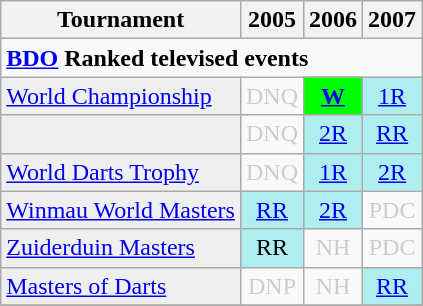<table class="wikitable">
<tr>
<th>Tournament</th>
<th>2005</th>
<th>2006</th>
<th>2007</th>
</tr>
<tr>
<td colspan="31" align="left"><strong><a href='#'>BDO</a> Ranked televised events</strong></td>
</tr>
<tr>
<td style="background:#efefef;"><a href='#'>World Championship</a></td>
<td style="text-align:center; color:#ccc;">DNQ</td>
<td style="text-align:center; background:lime;"><strong><a href='#'>W</a></strong></td>
<td style="text-align:center; background:#afeeee;"><a href='#'>1R</a></td>
</tr>
<tr>
<td style="background:#efefef;"></td>
<td style="text-align:center; color:#ccc;">DNQ</td>
<td style="text-align:center; background:#afeeee;"><a href='#'>2R</a></td>
<td style="text-align:center; background:#afeeee;"><a href='#'>RR</a></td>
</tr>
<tr>
<td style="background:#efefef;"><a href='#'>World Darts Trophy</a></td>
<td style="text-align:center; color:#ccc;">DNQ</td>
<td style="text-align:center; background:#afeeee;"><a href='#'>1R</a></td>
<td style="text-align:center; background:#afeeee;"><a href='#'>2R</a></td>
</tr>
<tr>
<td style="background:#efefef;"><a href='#'>Winmau World Masters</a></td>
<td style="text-align:center; background:#afeeee;"><a href='#'>RR</a></td>
<td style="text-align:center; background:#afeeee;"><a href='#'>2R</a></td>
<td style="text-align:center; color:#ccc;">PDC</td>
</tr>
<tr>
<td style="background:#efefef;"><a href='#'>Zuiderduin Masters</a></td>
<td style="text-align:center; background:#afeeee;">RR</td>
<td style="text-align:center; color:#ccc;">NH</td>
<td style="text-align:center; color:#ccc;">PDC</td>
</tr>
<tr>
<td style="background:#efefef;"><a href='#'>Masters of Darts</a></td>
<td style="text-align:center; color:#ccc;">DNP</td>
<td style="text-align:center; color:#ccc;">NH</td>
<td style="text-align:center; background:#afeeee;"><a href='#'>RR</a></td>
</tr>
<tr>
</tr>
</table>
